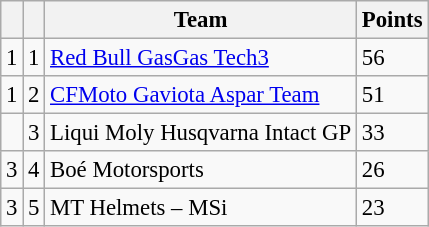<table class="wikitable" style="font-size: 95%;">
<tr>
<th></th>
<th></th>
<th>Team</th>
<th>Points</th>
</tr>
<tr>
<td> 1</td>
<td align=center>1</td>
<td> <a href='#'>Red Bull GasGas Tech3</a></td>
<td align=left>56</td>
</tr>
<tr>
<td> 1</td>
<td align=center>2</td>
<td> <a href='#'>CFMoto Gaviota Aspar Team</a></td>
<td align=left>51</td>
</tr>
<tr>
<td></td>
<td align=center>3</td>
<td> Liqui Moly Husqvarna Intact GP</td>
<td align=left>33</td>
</tr>
<tr>
<td> 3</td>
<td align=center>4</td>
<td> Boé Motorsports</td>
<td align=left>26</td>
</tr>
<tr>
<td> 3</td>
<td align=center>5</td>
<td> MT Helmets – MSi</td>
<td align=left>23</td>
</tr>
</table>
